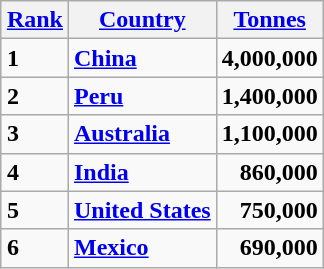<table class="wikitable" style="float:right; margin-left:0.5em">
<tr class="hintergrundfarbe6">
<th><a href='#'>Rank</a></th>
<th><a href='#'>Country</a></th>
<th><a href='#'>Tonnes</a></th>
</tr>
<tr>
<td><strong>1</strong></td>
<td><strong><a href='#'>China</a></strong></td>
<td align="right"><strong>4,000,000</strong></td>
</tr>
<tr>
<td><strong>2</strong></td>
<td><strong><a href='#'>Peru</a></strong></td>
<td align="right"><strong>1,400,000</strong></td>
</tr>
<tr>
<td><strong>3</strong></td>
<td><strong><a href='#'>Australia</a></strong></td>
<td align="right"><strong>1,100,000</strong></td>
</tr>
<tr>
<td><strong>4</strong></td>
<td><strong><a href='#'>India</a></strong></td>
<td align="right"><strong>860,000</strong></td>
</tr>
<tr>
<td><strong>5</strong></td>
<td><strong><a href='#'>United States</a></strong></td>
<td align="right"><strong>750,000</strong></td>
</tr>
<tr>
<td><strong>6</strong></td>
<td><strong><a href='#'>Mexico</a></strong></td>
<td align="right"><strong>690,000</strong></td>
</tr>
</table>
